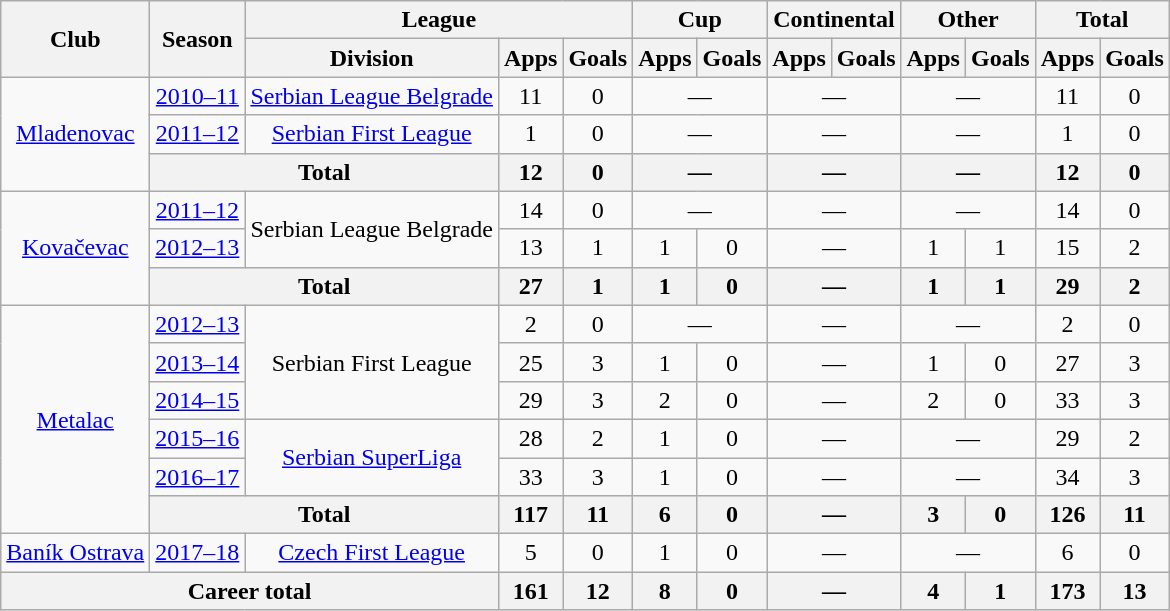<table class="wikitable" style="text-align:center">
<tr>
<th rowspan="2">Club</th>
<th rowspan="2">Season</th>
<th colspan="3">League</th>
<th colspan="2">Cup</th>
<th colspan="2">Continental</th>
<th colspan="2">Other</th>
<th colspan="2">Total</th>
</tr>
<tr>
<th>Division</th>
<th>Apps</th>
<th>Goals</th>
<th>Apps</th>
<th>Goals</th>
<th>Apps</th>
<th>Goals</th>
<th>Apps</th>
<th>Goals</th>
<th>Apps</th>
<th>Goals</th>
</tr>
<tr>
<td rowspan="3"><a href='#'>Mladenovac</a></td>
<td><a href='#'>2010–11</a></td>
<td><a href='#'>Serbian League Belgrade</a></td>
<td>11</td>
<td>0</td>
<td colspan="2">—</td>
<td colspan="2">—</td>
<td colspan="2">—</td>
<td>11</td>
<td>0</td>
</tr>
<tr>
<td><a href='#'>2011–12</a></td>
<td><a href='#'>Serbian First League</a></td>
<td>1</td>
<td>0</td>
<td colspan="2">—</td>
<td colspan="2">—</td>
<td colspan="2">—</td>
<td>1</td>
<td>0</td>
</tr>
<tr>
<th colspan="2">Total</th>
<th>12</th>
<th>0</th>
<th colspan="2">—</th>
<th colspan="2">—</th>
<th colspan="2">—</th>
<th>12</th>
<th>0</th>
</tr>
<tr>
<td rowspan="3"><a href='#'>Kovačevac</a></td>
<td><a href='#'>2011–12</a></td>
<td rowspan="2">Serbian League Belgrade</td>
<td>14</td>
<td>0</td>
<td colspan="2">—</td>
<td colspan="2">—</td>
<td colspan="2">—</td>
<td>14</td>
<td>0</td>
</tr>
<tr>
<td><a href='#'>2012–13</a></td>
<td>13</td>
<td>1</td>
<td>1</td>
<td>0</td>
<td colspan="2">—</td>
<td>1</td>
<td>1</td>
<td>15</td>
<td>2</td>
</tr>
<tr>
<th colspan="2">Total</th>
<th>27</th>
<th>1</th>
<th>1</th>
<th>0</th>
<th colspan="2">—</th>
<th>1</th>
<th>1</th>
<th>29</th>
<th>2</th>
</tr>
<tr>
<td rowspan="6"><a href='#'>Metalac</a></td>
<td><a href='#'>2012–13</a></td>
<td rowspan="3">Serbian First League</td>
<td>2</td>
<td>0</td>
<td colspan="2">—</td>
<td colspan="2">—</td>
<td colspan="2">—</td>
<td>2</td>
<td>0</td>
</tr>
<tr>
<td><a href='#'>2013–14</a></td>
<td>25</td>
<td>3</td>
<td>1</td>
<td>0</td>
<td colspan="2">—</td>
<td>1</td>
<td>0</td>
<td>27</td>
<td>3</td>
</tr>
<tr>
<td><a href='#'>2014–15</a></td>
<td>29</td>
<td>3</td>
<td>2</td>
<td>0</td>
<td colspan="2">—</td>
<td>2</td>
<td>0</td>
<td>33</td>
<td>3</td>
</tr>
<tr>
<td><a href='#'>2015–16</a></td>
<td rowspan="2"><a href='#'>Serbian SuperLiga</a></td>
<td>28</td>
<td>2</td>
<td>1</td>
<td>0</td>
<td colspan="2">—</td>
<td colspan="2">—</td>
<td>29</td>
<td>2</td>
</tr>
<tr>
<td><a href='#'>2016–17</a></td>
<td>33</td>
<td>3</td>
<td>1</td>
<td>0</td>
<td colspan="2">—</td>
<td colspan="2">—</td>
<td>34</td>
<td>3</td>
</tr>
<tr>
<th colspan="2">Total</th>
<th>117</th>
<th>11</th>
<th>6</th>
<th>0</th>
<th colspan="2">—</th>
<th>3</th>
<th>0</th>
<th>126</th>
<th>11</th>
</tr>
<tr>
<td><a href='#'>Baník Ostrava</a></td>
<td><a href='#'>2017–18</a></td>
<td><a href='#'>Czech First League</a></td>
<td>5</td>
<td>0</td>
<td>1</td>
<td>0</td>
<td colspan="2">—</td>
<td colspan="2">—</td>
<td>6</td>
<td>0</td>
</tr>
<tr>
<th colspan="3">Career total</th>
<th>161</th>
<th>12</th>
<th>8</th>
<th>0</th>
<th colspan="2">—</th>
<th>4</th>
<th>1</th>
<th>173</th>
<th>13</th>
</tr>
</table>
